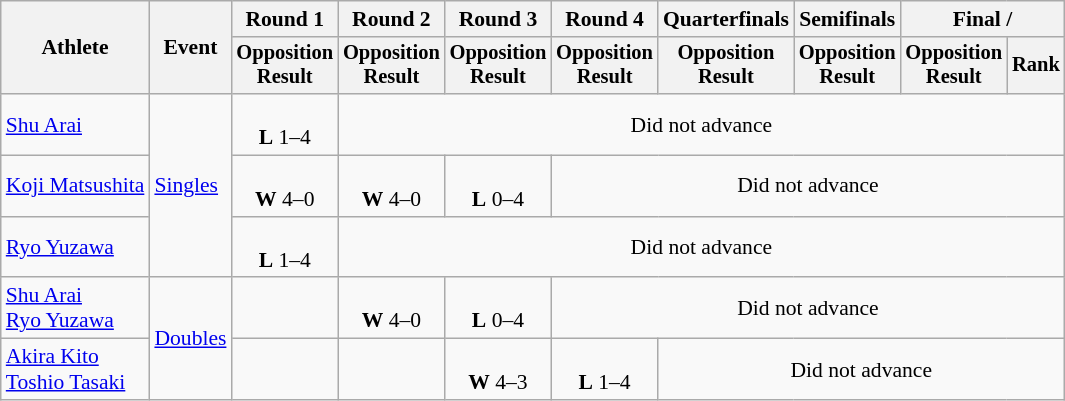<table class="wikitable" style="font-size:90%">
<tr>
<th rowspan="2">Athlete</th>
<th rowspan="2">Event</th>
<th>Round 1</th>
<th>Round 2</th>
<th>Round 3</th>
<th>Round 4</th>
<th>Quarterfinals</th>
<th>Semifinals</th>
<th colspan=2>Final / </th>
</tr>
<tr style="font-size:95%">
<th>Opposition<br>Result</th>
<th>Opposition<br>Result</th>
<th>Opposition<br>Result</th>
<th>Opposition<br>Result</th>
<th>Opposition<br>Result</th>
<th>Opposition<br>Result</th>
<th>Opposition<br>Result</th>
<th>Rank</th>
</tr>
<tr align=center>
<td align=left><a href='#'>Shu Arai</a></td>
<td align=left rowspan=3><a href='#'>Singles</a></td>
<td><br><strong>L</strong> 1–4</td>
<td colspan=7>Did not advance</td>
</tr>
<tr align=center>
<td align=left><a href='#'>Koji Matsushita</a></td>
<td><br><strong>W</strong> 4–0</td>
<td><br><strong>W</strong> 4–0</td>
<td><br><strong>L</strong> 0–4</td>
<td colspan=5>Did not advance</td>
</tr>
<tr align=center>
<td align=left><a href='#'>Ryo Yuzawa</a></td>
<td><br><strong>L</strong> 1–4</td>
<td colspan=7>Did not advance</td>
</tr>
<tr align=center>
<td align=left><a href='#'>Shu Arai</a><br><a href='#'>Ryo Yuzawa</a></td>
<td align=left rowspan=2><a href='#'>Doubles</a></td>
<td></td>
<td><br><strong>W</strong> 4–0</td>
<td><br><strong>L</strong> 0–4</td>
<td colspan=5>Did not advance</td>
</tr>
<tr align=center>
<td align=left><a href='#'>Akira Kito</a><br><a href='#'>Toshio Tasaki</a></td>
<td></td>
<td></td>
<td><br><strong>W</strong> 4–3</td>
<td><br><strong>L</strong> 1–4</td>
<td colspan=4>Did not advance</td>
</tr>
</table>
